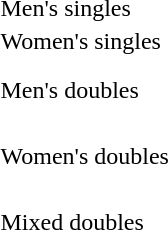<table>
<tr>
<td rowspan="2">Men's singles<br></td>
<td rowspan="2"></td>
<td rowspan="2"></td>
<td></td>
</tr>
<tr>
<td></td>
</tr>
<tr>
<td rowspan="2">Women's singles<br></td>
<td rowspan="2"></td>
<td rowspan="2"></td>
<td></td>
</tr>
<tr>
<td></td>
</tr>
<tr>
<td rowspan="2">Men's doubles<br></td>
<td rowspan="2">  <br></td>
<td rowspan="2">  <br></td>
<td> <br></td>
</tr>
<tr>
<td>  <br></td>
</tr>
<tr>
<td rowspan="2">Women's doubles<br></td>
<td rowspan="2">  <br></td>
<td rowspan="2">  <br></td>
<td> <br></td>
</tr>
<tr>
<td>  <br></td>
</tr>
<tr>
<td rowspan="2">Mixed doubles<br></td>
<td rowspan="2">  <br></td>
<td rowspan="2">  <br></td>
<td> <br></td>
</tr>
<tr>
<td>  <br></td>
</tr>
<tr>
</tr>
</table>
